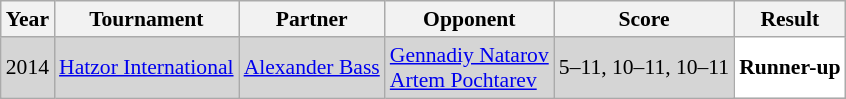<table class="sortable wikitable" style="font-size: 90%;">
<tr>
<th>Year</th>
<th>Tournament</th>
<th>Partner</th>
<th>Opponent</th>
<th>Score</th>
<th>Result</th>
</tr>
<tr style="background:#D5D5D5">
<td align="center">2014</td>
<td align="left"><a href='#'>Hatzor International</a></td>
<td align="left"> <a href='#'>Alexander Bass</a></td>
<td align="left"> <a href='#'>Gennadiy Natarov</a> <br>  <a href='#'>Artem Pochtarev</a></td>
<td align="left">5–11, 10–11, 10–11</td>
<td style="text-align:left; background:white"> <strong>Runner-up</strong></td>
</tr>
</table>
